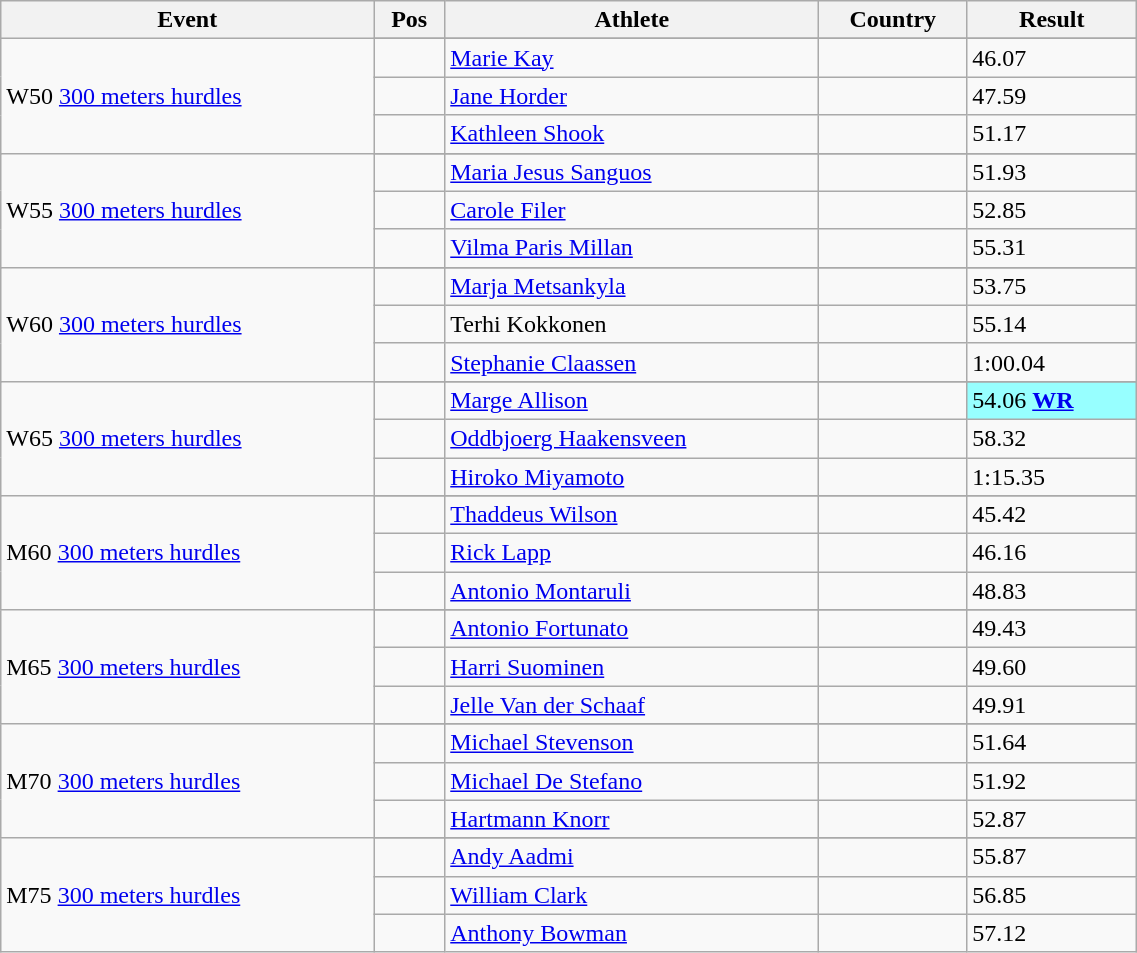<table class="wikitable" style="width:60%;">
<tr>
<th>Event</th>
<th>Pos</th>
<th>Athlete</th>
<th>Country</th>
<th>Result</th>
</tr>
<tr>
<td rowspan="4">W50 <a href='#'>300 meters hurdles</a></td>
</tr>
<tr>
<td align=center></td>
<td align=left><a href='#'>Marie Kay</a></td>
<td align=left></td>
<td>46.07</td>
</tr>
<tr>
<td align=center></td>
<td align=left><a href='#'>Jane Horder</a></td>
<td align=left></td>
<td>47.59</td>
</tr>
<tr>
<td align=center></td>
<td align=left><a href='#'>Kathleen Shook</a></td>
<td align=left></td>
<td>51.17</td>
</tr>
<tr>
<td rowspan="4">W55 <a href='#'>300 meters hurdles</a></td>
</tr>
<tr>
<td align=center></td>
<td align=left><a href='#'>Maria Jesus Sanguos</a></td>
<td align=left></td>
<td>51.93</td>
</tr>
<tr>
<td align=center></td>
<td align=left><a href='#'>Carole Filer</a></td>
<td align=left></td>
<td>52.85</td>
</tr>
<tr>
<td align=center></td>
<td align=left><a href='#'>Vilma Paris Millan</a></td>
<td align=left></td>
<td>55.31</td>
</tr>
<tr>
<td rowspan="4">W60 <a href='#'>300 meters hurdles</a></td>
</tr>
<tr>
<td align=center></td>
<td align=left><a href='#'>Marja Metsankyla</a></td>
<td align=left></td>
<td>53.75</td>
</tr>
<tr>
<td align=center></td>
<td align=left>Terhi Kokkonen</td>
<td align=left></td>
<td>55.14</td>
</tr>
<tr>
<td align=center></td>
<td align=left><a href='#'>Stephanie Claassen</a></td>
<td align=left></td>
<td>1:00.04</td>
</tr>
<tr>
<td rowspan="4">W65 <a href='#'>300 meters hurdles</a></td>
</tr>
<tr>
<td align=center></td>
<td align=left><a href='#'>Marge Allison</a></td>
<td align=left></td>
<td bgcolor=#97ffff>54.06 <strong><a href='#'>WR</a></strong></td>
</tr>
<tr>
<td align=center></td>
<td align=left><a href='#'>Oddbjoerg Haakensveen</a></td>
<td align=left></td>
<td>58.32</td>
</tr>
<tr>
<td align=center></td>
<td align=left><a href='#'>Hiroko Miyamoto</a></td>
<td align=left></td>
<td>1:15.35</td>
</tr>
<tr>
<td rowspan="4">M60 <a href='#'>300 meters hurdles</a></td>
</tr>
<tr>
<td align=center></td>
<td align=left><a href='#'>Thaddeus Wilson</a></td>
<td align=left></td>
<td>45.42</td>
</tr>
<tr>
<td align=center></td>
<td align=left><a href='#'>Rick Lapp</a></td>
<td align=left></td>
<td>46.16</td>
</tr>
<tr>
<td align=center></td>
<td align=left><a href='#'>Antonio Montaruli</a></td>
<td align=left></td>
<td>48.83</td>
</tr>
<tr>
<td rowspan="4">M65 <a href='#'>300 meters hurdles</a></td>
</tr>
<tr>
<td align=center></td>
<td align=left><a href='#'>Antonio Fortunato</a></td>
<td align=left></td>
<td>49.43</td>
</tr>
<tr>
<td align=center></td>
<td align=left><a href='#'>Harri Suominen</a></td>
<td align=left></td>
<td>49.60</td>
</tr>
<tr>
<td align=center></td>
<td align=left><a href='#'>Jelle Van der Schaaf</a></td>
<td align=left></td>
<td>49.91</td>
</tr>
<tr>
<td rowspan="4">M70 <a href='#'>300 meters hurdles</a></td>
</tr>
<tr>
<td align=center></td>
<td align=left><a href='#'>Michael Stevenson</a></td>
<td align=left></td>
<td>51.64</td>
</tr>
<tr>
<td align=center></td>
<td align=left><a href='#'>Michael De Stefano</a></td>
<td align=left></td>
<td>51.92</td>
</tr>
<tr>
<td align=center></td>
<td align=left><a href='#'>Hartmann Knorr</a></td>
<td align=left></td>
<td>52.87</td>
</tr>
<tr>
<td rowspan="4">M75 <a href='#'>300 meters hurdles</a></td>
</tr>
<tr>
<td align=center></td>
<td align=left><a href='#'>Andy Aadmi</a></td>
<td align=left></td>
<td>55.87</td>
</tr>
<tr>
<td align=center></td>
<td align=left><a href='#'>William Clark</a></td>
<td align=left></td>
<td>56.85</td>
</tr>
<tr>
<td align=center></td>
<td align=left><a href='#'>Anthony Bowman</a></td>
<td align=left></td>
<td>57.12</td>
</tr>
</table>
